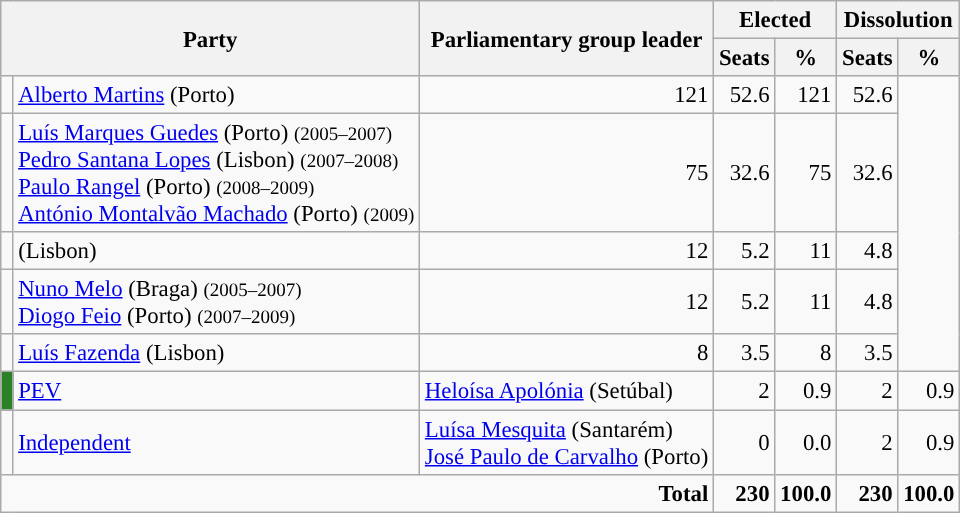<table class="wikitable" style="text-align:right; font-size:95%;">
<tr>
<th colspan="2" rowspan="2">Party</th>
<th rowspan="2">Parliamentary group leader</th>
<th colspan="2">Elected</th>
<th colspan="2">Dissolution</th>
</tr>
<tr>
<th>Seats</th>
<th>%</th>
<th>Seats</th>
<th>%</th>
</tr>
<tr>
<td></td>
<td align="left"><a href='#'>Alberto Martins</a> (Porto)</td>
<td align="right">121</td>
<td align="right">52.6</td>
<td>121</td>
<td>52.6</td>
</tr>
<tr>
<td></td>
<td align="left"><a href='#'>Luís Marques Guedes</a> (Porto) <small>(2005–2007)</small><br><a href='#'>Pedro Santana Lopes</a> (Lisbon) <small>(2007–2008)</small><br><a href='#'>Paulo Rangel</a> (Porto) <small>(2008–2009)</small><br><a href='#'>António Montalvão Machado</a> (Porto) <small>(2009)</small></td>
<td align="right">75</td>
<td align="right">32.6</td>
<td>75</td>
<td>32.6</td>
</tr>
<tr>
<td></td>
<td align="left"> (Lisbon)</td>
<td align="right">12</td>
<td align="right">5.2</td>
<td>11</td>
<td>4.8</td>
</tr>
<tr>
<td></td>
<td align="left"><a href='#'>Nuno Melo</a> (Braga) <small>(2005–2007)</small><br><a href='#'>Diogo Feio</a> (Porto) <small>(2007–2009)</small></td>
<td align="right">12</td>
<td align="right">5.2</td>
<td>11</td>
<td>4.8</td>
</tr>
<tr>
<td></td>
<td align="left"><a href='#'>Luís Fazenda</a> (Lisbon)</td>
<td align="right">8</td>
<td align="right">3.5</td>
<td>8</td>
<td>3.5</td>
</tr>
<tr>
<td style="width:1px; background:#2C8028; text-align:center;"></td>
<td style="text-align:left;"><a href='#'>PEV</a></td>
<td align="left"><a href='#'>Heloísa Apolónia</a> (Setúbal)</td>
<td align="right">2</td>
<td align="right">0.9</td>
<td>2</td>
<td>0.9</td>
</tr>
<tr>
<td style="width:1px; background:"></td>
<td style="text-align:left;"><a href='#'>Independent</a></td>
<td align="left"><a href='#'>Luísa Mesquita</a> (Santarém)<br><a href='#'>José Paulo de Carvalho</a> (Porto)</td>
<td align="right">0</td>
<td align="right">0.0</td>
<td align="right">2</td>
<td align="right">0.9</td>
</tr>
<tr>
<td colspan="3"> <strong>Total</strong></td>
<td align="right"><strong>230</strong></td>
<td align="right"><strong>100.0</strong></td>
<td><strong>230</strong></td>
<td><strong>100.0</strong></td>
</tr>
</table>
